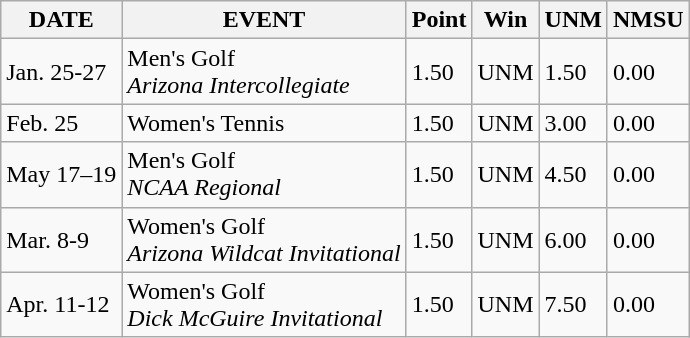<table class="wikitable">
<tr>
<th>DATE</th>
<th>EVENT</th>
<th>Point</th>
<th>Win</th>
<th>UNM</th>
<th>NMSU</th>
</tr>
<tr>
<td>Jan. 25-27</td>
<td>Men's Golf<br><em>Arizona Intercollegiate</em></td>
<td>1.50</td>
<td>UNM</td>
<td>1.50</td>
<td>0.00</td>
</tr>
<tr>
<td>Feb. 25</td>
<td>Women's Tennis</td>
<td>1.50</td>
<td>UNM</td>
<td>3.00</td>
<td>0.00</td>
</tr>
<tr>
<td>May 17–19</td>
<td>Men's Golf<br><em>NCAA Regional</em></td>
<td>1.50</td>
<td>UNM</td>
<td>4.50</td>
<td>0.00</td>
</tr>
<tr>
<td>Mar. 8-9</td>
<td>Women's Golf<br><em>Arizona Wildcat Invitational</em></td>
<td>1.50</td>
<td>UNM</td>
<td>6.00</td>
<td>0.00</td>
</tr>
<tr>
<td>Apr. 11-12</td>
<td>Women's Golf<br><em>Dick McGuire Invitational</em></td>
<td>1.50</td>
<td>UNM</td>
<td>7.50</td>
<td>0.00</td>
</tr>
</table>
